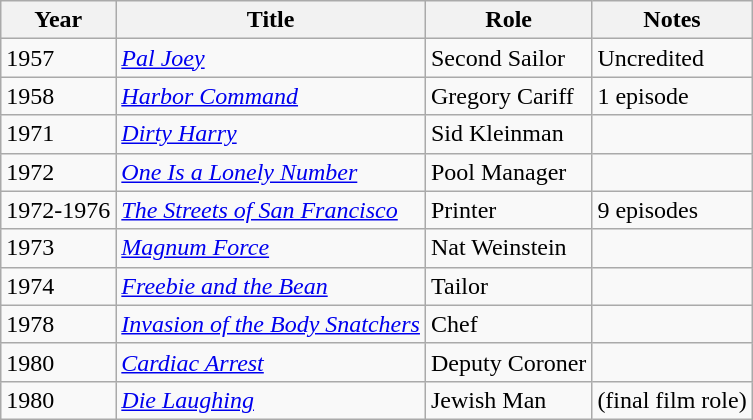<table class="wikitable">
<tr>
<th>Year</th>
<th>Title</th>
<th>Role</th>
<th>Notes</th>
</tr>
<tr>
<td>1957</td>
<td><em><a href='#'>Pal Joey</a></em></td>
<td>Second Sailor</td>
<td>Uncredited</td>
</tr>
<tr>
<td>1958</td>
<td><em><a href='#'>Harbor Command</a></em></td>
<td>Gregory Cariff</td>
<td>1 episode</td>
</tr>
<tr>
<td>1971</td>
<td><em><a href='#'>Dirty Harry</a></em></td>
<td>Sid Kleinman</td>
<td></td>
</tr>
<tr>
<td>1972</td>
<td><em><a href='#'>One Is a Lonely Number</a></em></td>
<td>Pool Manager</td>
<td></td>
</tr>
<tr>
<td>1972-1976</td>
<td><em><a href='#'>The Streets of San Francisco</a></em></td>
<td>Printer</td>
<td>9 episodes</td>
</tr>
<tr>
<td>1973</td>
<td><em><a href='#'>Magnum Force</a></em></td>
<td>Nat Weinstein</td>
<td></td>
</tr>
<tr>
<td>1974</td>
<td><em><a href='#'>Freebie and the Bean</a></em></td>
<td>Tailor</td>
<td></td>
</tr>
<tr>
<td>1978</td>
<td><em><a href='#'>Invasion of the Body Snatchers</a></em></td>
<td>Chef</td>
<td></td>
</tr>
<tr>
<td>1980</td>
<td><em><a href='#'>Cardiac Arrest</a></em></td>
<td>Deputy Coroner</td>
<td></td>
</tr>
<tr>
<td>1980</td>
<td><em><a href='#'>Die Laughing</a></em></td>
<td>Jewish Man</td>
<td>(final film role)</td>
</tr>
</table>
